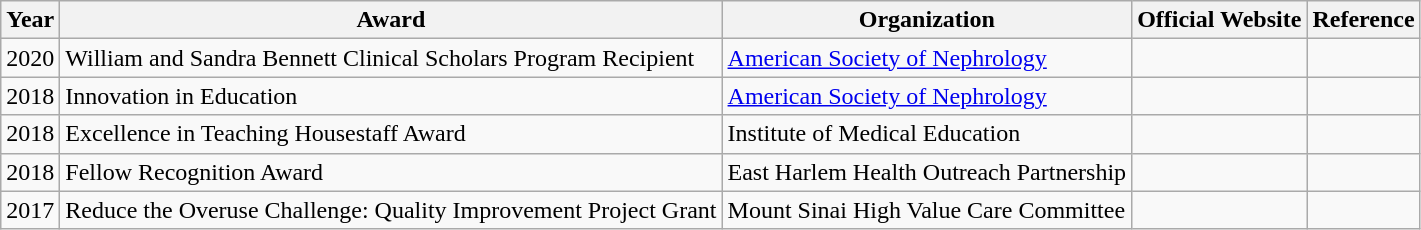<table class="wikitable">
<tr>
<th>Year</th>
<th>Award</th>
<th>Organization</th>
<th>Official Website</th>
<th>Reference</th>
</tr>
<tr>
<td>2020</td>
<td>William and Sandra Bennett Clinical Scholars Program Recipient</td>
<td><a href='#'>American Society of Nephrology</a></td>
<td></td>
<td></td>
</tr>
<tr>
<td>2018</td>
<td>Innovation in Education</td>
<td><a href='#'>American Society of Nephrology</a></td>
<td></td>
<td></td>
</tr>
<tr>
<td>2018</td>
<td>Excellence in Teaching Housestaff Award</td>
<td>Institute of Medical Education</td>
<td></td>
<td></td>
</tr>
<tr>
<td>2018</td>
<td>Fellow Recognition Award</td>
<td>East Harlem Health Outreach Partnership</td>
<td></td>
<td></td>
</tr>
<tr>
<td>2017</td>
<td>Reduce the Overuse Challenge: Quality Improvement Project Grant</td>
<td>Mount Sinai High Value Care Committee</td>
<td></td>
<td></td>
</tr>
</table>
